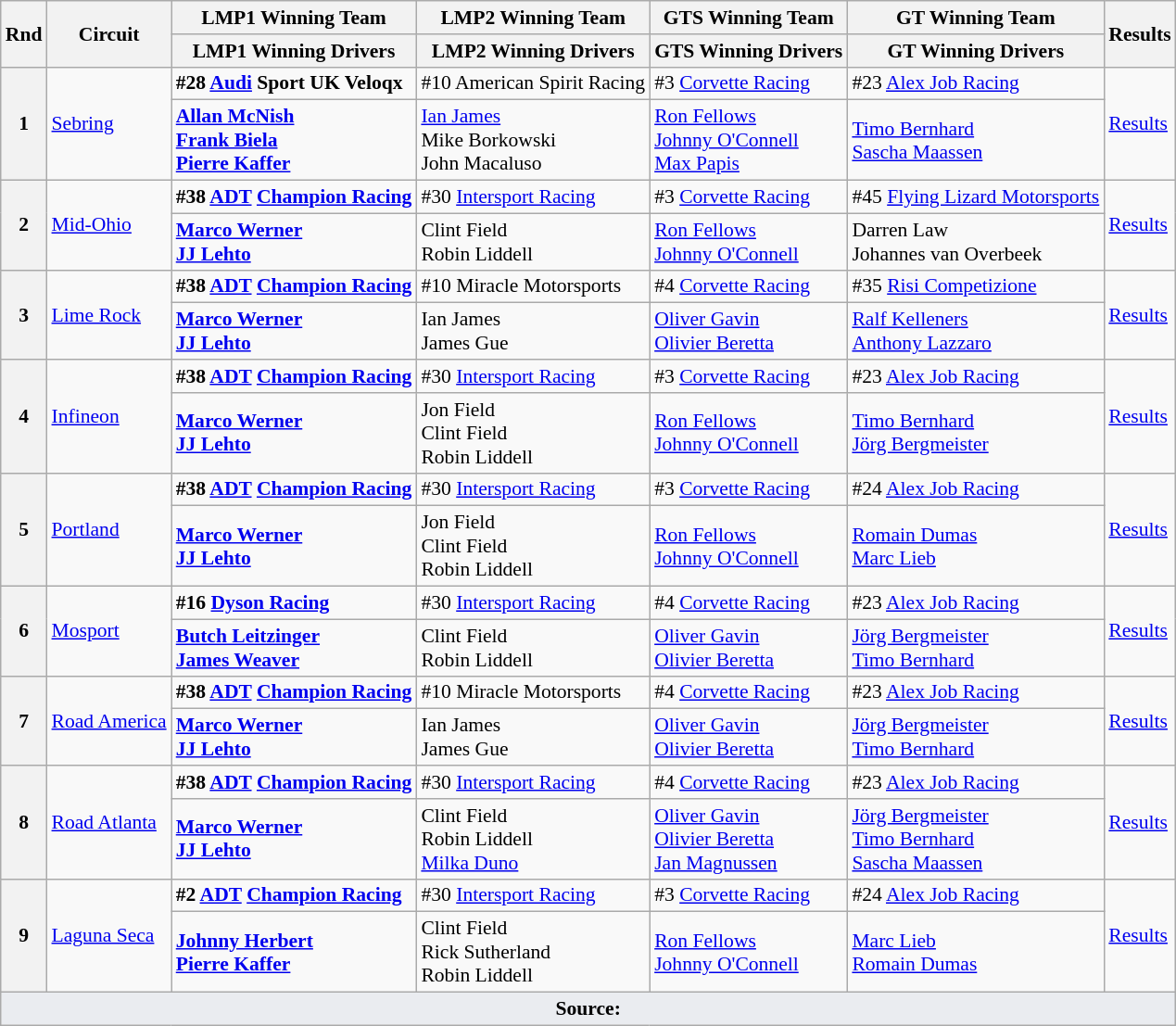<table class="wikitable" style="font-size: 90%;">
<tr>
<th rowspan=2>Rnd</th>
<th rowspan=2>Circuit</th>
<th>LMP1 Winning Team</th>
<th>LMP2 Winning Team</th>
<th>GTS Winning Team</th>
<th>GT Winning Team</th>
<th rowspan=2>Results</th>
</tr>
<tr>
<th>LMP1 Winning Drivers</th>
<th>LMP2 Winning Drivers</th>
<th>GTS Winning Drivers</th>
<th>GT Winning Drivers</th>
</tr>
<tr>
<th rowspan=2>1</th>
<td rowspan=2><a href='#'>Sebring</a></td>
<td><strong> #28 <a href='#'>Audi</a> Sport UK Veloqx</strong></td>
<td> #10 American Spirit Racing</td>
<td> #3 <a href='#'>Corvette Racing</a></td>
<td> #23 <a href='#'>Alex Job Racing</a></td>
<td rowspan=2><a href='#'>Results</a></td>
</tr>
<tr>
<td><strong> <a href='#'>Allan McNish</a><br> <a href='#'>Frank Biela</a><br> <a href='#'>Pierre Kaffer</a></strong></td>
<td> <a href='#'>Ian James</a><br> Mike Borkowski<br> John Macaluso</td>
<td> <a href='#'>Ron Fellows</a><br> <a href='#'>Johnny O'Connell</a><br> <a href='#'>Max Papis</a></td>
<td> <a href='#'>Timo Bernhard</a><br> <a href='#'>Sascha Maassen</a></td>
</tr>
<tr>
<th rowspan=2>2</th>
<td rowspan=2><a href='#'>Mid-Ohio</a></td>
<td><strong> #38 <a href='#'>ADT</a> <a href='#'>Champion Racing</a></strong></td>
<td> #30 <a href='#'>Intersport Racing</a></td>
<td> #3 <a href='#'>Corvette Racing</a></td>
<td> #45 <a href='#'>Flying Lizard Motorsports</a></td>
<td rowspan=2><a href='#'>Results</a></td>
</tr>
<tr>
<td><strong> <a href='#'>Marco Werner</a><br> <a href='#'>JJ Lehto</a></strong></td>
<td> Clint Field<br> Robin Liddell</td>
<td> <a href='#'>Ron Fellows</a><br> <a href='#'>Johnny O'Connell</a></td>
<td> Darren Law<br> Johannes van Overbeek</td>
</tr>
<tr>
<th rowspan=2>3</th>
<td rowspan=2><a href='#'>Lime Rock</a></td>
<td><strong> #38 <a href='#'>ADT</a> <a href='#'>Champion Racing</a></strong></td>
<td> #10 Miracle Motorsports</td>
<td> #4 <a href='#'>Corvette Racing</a></td>
<td> #35 <a href='#'>Risi Competizione</a></td>
<td rowspan=2><a href='#'>Results</a></td>
</tr>
<tr>
<td><strong> <a href='#'>Marco Werner</a><br> <a href='#'>JJ Lehto</a></strong></td>
<td> Ian James<br> James Gue</td>
<td> <a href='#'>Oliver Gavin</a><br> <a href='#'>Olivier Beretta</a></td>
<td> <a href='#'>Ralf Kelleners</a><br> <a href='#'>Anthony Lazzaro</a></td>
</tr>
<tr>
<th rowspan=2>4</th>
<td rowspan=2><a href='#'>Infineon</a></td>
<td><strong> #38 <a href='#'>ADT</a> <a href='#'>Champion Racing</a></strong></td>
<td> #30 <a href='#'>Intersport Racing</a></td>
<td> #3 <a href='#'>Corvette Racing</a></td>
<td> #23 <a href='#'>Alex Job Racing</a></td>
<td rowspan=2><a href='#'>Results</a></td>
</tr>
<tr>
<td><strong> <a href='#'>Marco Werner</a><br> <a href='#'>JJ Lehto</a></strong></td>
<td> Jon Field<br> Clint Field<br> Robin Liddell</td>
<td> <a href='#'>Ron Fellows</a><br> <a href='#'>Johnny O'Connell</a></td>
<td> <a href='#'>Timo Bernhard</a><br> <a href='#'>Jörg Bergmeister</a></td>
</tr>
<tr>
<th rowspan=2>5</th>
<td rowspan=2><a href='#'>Portland</a></td>
<td><strong> #38 <a href='#'>ADT</a> <a href='#'>Champion Racing</a></strong></td>
<td> #30 <a href='#'>Intersport Racing</a></td>
<td> #3 <a href='#'>Corvette Racing</a></td>
<td> #24 <a href='#'>Alex Job Racing</a></td>
<td rowspan=2><a href='#'>Results</a></td>
</tr>
<tr>
<td><strong> <a href='#'>Marco Werner</a><br> <a href='#'>JJ Lehto</a></strong></td>
<td> Jon Field<br> Clint Field<br> Robin Liddell</td>
<td> <a href='#'>Ron Fellows</a><br> <a href='#'>Johnny O'Connell</a></td>
<td> <a href='#'>Romain Dumas</a><br> <a href='#'>Marc Lieb</a></td>
</tr>
<tr>
<th rowspan=2>6</th>
<td rowspan=2><a href='#'>Mosport</a></td>
<td><strong> #16 <a href='#'>Dyson Racing</a></strong></td>
<td> #30 <a href='#'>Intersport Racing</a></td>
<td> #4 <a href='#'>Corvette Racing</a></td>
<td> #23 <a href='#'>Alex Job Racing</a></td>
<td rowspan=2><a href='#'>Results</a></td>
</tr>
<tr>
<td><strong> <a href='#'>Butch Leitzinger</a><br> <a href='#'>James Weaver</a></strong></td>
<td> Clint Field<br> Robin Liddell</td>
<td> <a href='#'>Oliver Gavin</a><br> <a href='#'>Olivier Beretta</a></td>
<td> <a href='#'>Jörg Bergmeister</a><br> <a href='#'>Timo Bernhard</a></td>
</tr>
<tr>
<th rowspan=2>7</th>
<td rowspan=2><a href='#'>Road America</a></td>
<td><strong> #38 <a href='#'>ADT</a> <a href='#'>Champion Racing</a></strong></td>
<td> #10 Miracle Motorsports</td>
<td> #4 <a href='#'>Corvette Racing</a></td>
<td> #23 <a href='#'>Alex Job Racing</a></td>
<td rowspan=2><a href='#'>Results</a></td>
</tr>
<tr>
<td><strong> <a href='#'>Marco Werner</a><br> <a href='#'>JJ Lehto</a></strong></td>
<td> Ian James<br> James Gue</td>
<td> <a href='#'>Oliver Gavin</a><br> <a href='#'>Olivier Beretta</a></td>
<td> <a href='#'>Jörg Bergmeister</a><br> <a href='#'>Timo Bernhard</a></td>
</tr>
<tr>
<th rowspan=2>8</th>
<td rowspan=2><a href='#'>Road Atlanta</a></td>
<td><strong> #38 <a href='#'>ADT</a> <a href='#'>Champion Racing</a></strong></td>
<td> #30 <a href='#'>Intersport Racing</a></td>
<td> #4 <a href='#'>Corvette Racing</a></td>
<td> #23 <a href='#'>Alex Job Racing</a></td>
<td rowspan=2><a href='#'>Results</a></td>
</tr>
<tr>
<td><strong> <a href='#'>Marco Werner</a><br> <a href='#'>JJ Lehto</a></strong></td>
<td> Clint Field<br> Robin Liddell<br> <a href='#'>Milka Duno</a></td>
<td> <a href='#'>Oliver Gavin</a><br> <a href='#'>Olivier Beretta</a><br> <a href='#'>Jan Magnussen</a></td>
<td> <a href='#'>Jörg Bergmeister</a><br> <a href='#'>Timo Bernhard</a><br> <a href='#'>Sascha Maassen</a></td>
</tr>
<tr>
<th rowspan=2>9</th>
<td rowspan=2><a href='#'>Laguna Seca</a></td>
<td><strong> #2 <a href='#'>ADT</a> <a href='#'>Champion Racing</a></strong></td>
<td> #30 <a href='#'>Intersport Racing</a></td>
<td> #3 <a href='#'>Corvette Racing</a></td>
<td> #24 <a href='#'>Alex Job Racing</a></td>
<td rowspan=2><a href='#'>Results</a></td>
</tr>
<tr>
<td><strong> <a href='#'>Johnny Herbert</a><br> <a href='#'>Pierre Kaffer</a></strong></td>
<td> Clint Field<br> Rick Sutherland<br> Robin Liddell</td>
<td> <a href='#'>Ron Fellows</a><br> <a href='#'>Johnny O'Connell</a></td>
<td> <a href='#'>Marc Lieb</a><br> <a href='#'>Romain Dumas</a></td>
</tr>
<tr class="sortbottom">
<td colspan="7" style="background-color:#EAECF0;text-align:center"><strong>Source:</strong></td>
</tr>
</table>
